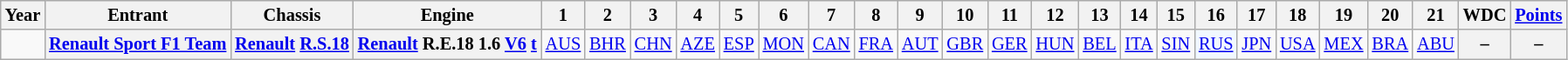<table class="wikitable" style="text-align:center; font-size:85%">
<tr>
<th>Year</th>
<th>Entrant</th>
<th>Chassis</th>
<th>Engine</th>
<th>1</th>
<th>2</th>
<th>3</th>
<th>4</th>
<th>5</th>
<th>6</th>
<th>7</th>
<th>8</th>
<th>9</th>
<th>10</th>
<th>11</th>
<th>12</th>
<th>13</th>
<th>14</th>
<th>15</th>
<th>16</th>
<th>17</th>
<th>18</th>
<th>19</th>
<th>20</th>
<th>21</th>
<th>WDC</th>
<th><a href='#'>Points</a></th>
</tr>
<tr>
<td></td>
<th nowrap><a href='#'>Renault Sport F1 Team</a></th>
<th nowrap><a href='#'>Renault</a> <a href='#'>R.S.18</a></th>
<th nowrap><a href='#'>Renault</a> R.E.18 1.6 <a href='#'>V6</a> <a href='#'>t</a></th>
<td><a href='#'>AUS</a></td>
<td><a href='#'>BHR</a></td>
<td><a href='#'>CHN</a></td>
<td><a href='#'>AZE</a></td>
<td><a href='#'>ESP</a></td>
<td><a href='#'>MON</a></td>
<td><a href='#'>CAN</a></td>
<td><a href='#'>FRA</a></td>
<td><a href='#'>AUT</a></td>
<td><a href='#'>GBR</a></td>
<td><a href='#'>GER</a></td>
<td><a href='#'>HUN</a></td>
<td><a href='#'>BEL</a></td>
<td><a href='#'>ITA</a></td>
<td><a href='#'>SIN</a></td>
<td style="background:#F1F8FF;"><a href='#'>RUS</a><br></td>
<td><a href='#'>JPN</a></td>
<td><a href='#'>USA</a></td>
<td><a href='#'>MEX</a></td>
<td><a href='#'>BRA</a></td>
<td><a href='#'>ABU</a></td>
<th>–</th>
<th>–</th>
</tr>
</table>
